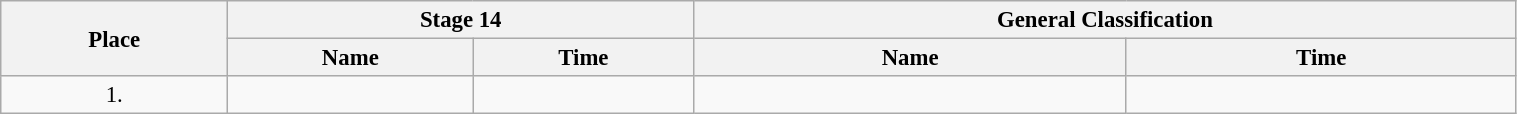<table class="wikitable"  style="font-size:95%; width:80%;">
<tr>
<th rowspan="2">Place</th>
<th colspan="2">Stage 14</th>
<th colspan="2">General Classification</th>
</tr>
<tr>
<th>Name</th>
<th>Time</th>
<th>Name</th>
<th>Time</th>
</tr>
<tr>
<td style="text-align:center;">1.</td>
<td></td>
<td></td>
<td></td>
<td></td>
</tr>
</table>
